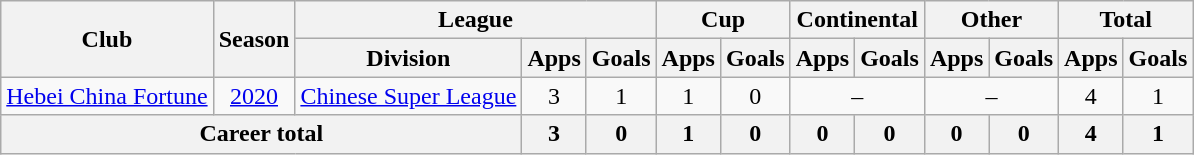<table class="wikitable" style="text-align: center">
<tr>
<th rowspan="2">Club</th>
<th rowspan="2">Season</th>
<th colspan="3">League</th>
<th colspan="2">Cup</th>
<th colspan="2">Continental</th>
<th colspan="2">Other</th>
<th colspan="2">Total</th>
</tr>
<tr>
<th>Division</th>
<th>Apps</th>
<th>Goals</th>
<th>Apps</th>
<th>Goals</th>
<th>Apps</th>
<th>Goals</th>
<th>Apps</th>
<th>Goals</th>
<th>Apps</th>
<th>Goals</th>
</tr>
<tr>
<td><a href='#'>Hebei China Fortune</a></td>
<td><a href='#'>2020</a></td>
<td><a href='#'>Chinese Super League</a></td>
<td>3</td>
<td>1</td>
<td>1</td>
<td>0</td>
<td colspan="2">–</td>
<td colspan="2">–</td>
<td>4</td>
<td>1</td>
</tr>
<tr>
<th colspan=3>Career total</th>
<th>3</th>
<th>0</th>
<th>1</th>
<th>0</th>
<th>0</th>
<th>0</th>
<th>0</th>
<th>0</th>
<th>4</th>
<th>1</th>
</tr>
</table>
